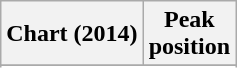<table class="wikitable sortable plainrowheaders">
<tr>
<th scope="col">Chart (2014)</th>
<th scope="col">Peak<br>position</th>
</tr>
<tr>
</tr>
<tr>
</tr>
<tr>
</tr>
</table>
